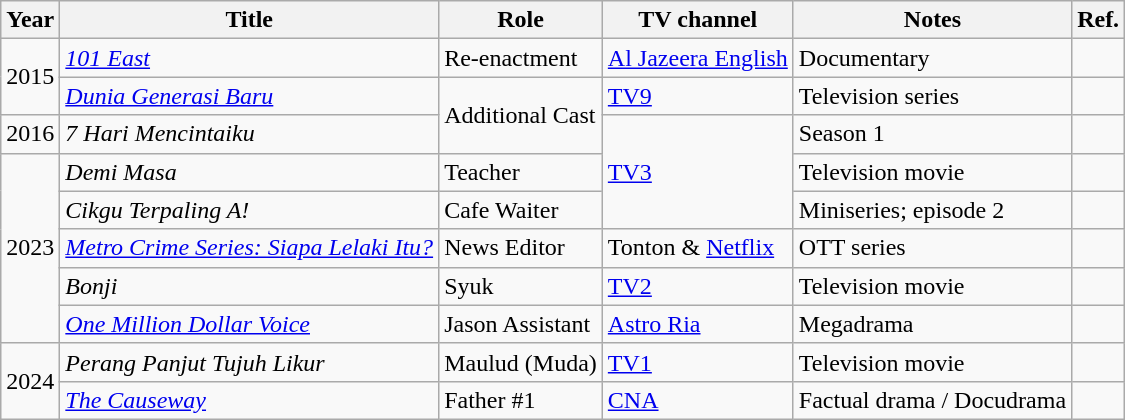<table class="wikitable">
<tr>
<th>Year</th>
<th>Title</th>
<th>Role</th>
<th>TV channel</th>
<th>Notes</th>
<th>Ref.</th>
</tr>
<tr>
<td rowspan="2">2015</td>
<td><em><a href='#'>101 East</a></em></td>
<td>Re-enactment</td>
<td><a href='#'>Al Jazeera English</a></td>
<td>Documentary</td>
<td></td>
</tr>
<tr>
<td><em><a href='#'>Dunia Generasi Baru</a></em></td>
<td rowspan="2">Additional Cast</td>
<td><a href='#'>TV9</a></td>
<td>Television series</td>
<td></td>
</tr>
<tr>
<td>2016</td>
<td><em>7 Hari Mencintaiku</em></td>
<td rowspan="3"><a href='#'>TV3</a></td>
<td>Season 1</td>
<td></td>
</tr>
<tr>
<td rowspan="5">2023</td>
<td><em>Demi Masa</em></td>
<td>Teacher</td>
<td>Television movie</td>
<td></td>
</tr>
<tr>
<td><em>Cikgu Terpaling A!</em></td>
<td>Cafe Waiter</td>
<td>Miniseries; episode 2</td>
<td></td>
</tr>
<tr>
<td><em><a href='#'>Metro Crime Series: Siapa Lelaki Itu?</a></em></td>
<td>News Editor</td>
<td>Tonton & <a href='#'>Netflix</a></td>
<td>OTT series</td>
<td></td>
</tr>
<tr>
<td><em>Bonji</em></td>
<td>Syuk</td>
<td><a href='#'>TV2</a></td>
<td>Television movie</td>
<td></td>
</tr>
<tr>
<td><em><a href='#'>One Million Dollar Voice</a></em></td>
<td>Jason Assistant</td>
<td><a href='#'>Astro Ria</a></td>
<td>Megadrama</td>
<td></td>
</tr>
<tr>
<td rowspan="2">2024</td>
<td><em>Perang Panjut Tujuh Likur</em></td>
<td>Maulud (Muda)</td>
<td><a href='#'>TV1</a></td>
<td>Television movie</td>
<td></td>
</tr>
<tr>
<td><em><a href='#'>The Causeway</a></em></td>
<td>Father #1</td>
<td><a href='#'>CNA</a></td>
<td>Factual drama / Docudrama</td>
<td></td>
</tr>
</table>
